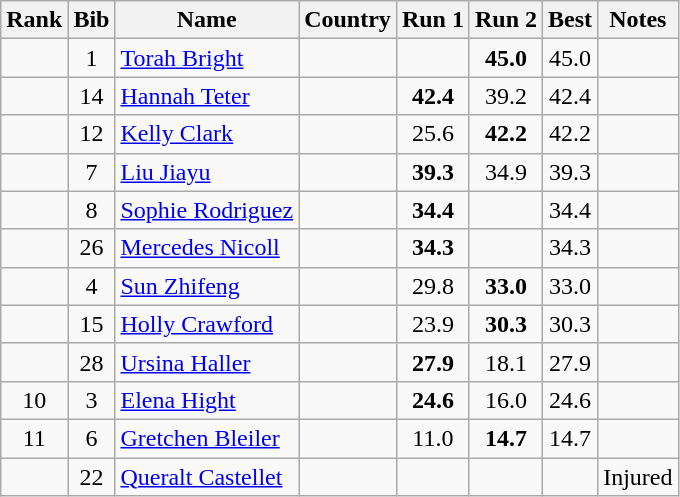<table class="wikitable sortable" style="text-align:center">
<tr>
<th>Rank</th>
<th>Bib</th>
<th>Name</th>
<th>Country</th>
<th>Run 1</th>
<th>Run 2</th>
<th>Best</th>
<th>Notes</th>
</tr>
<tr>
<td></td>
<td>1</td>
<td align=left><a href='#'>Torah Bright</a></td>
<td align=left></td>
<td></td>
<td><strong>45.0</strong></td>
<td>45.0</td>
<td></td>
</tr>
<tr>
<td></td>
<td>14</td>
<td align=left><a href='#'>Hannah Teter</a></td>
<td align=left></td>
<td><strong>42.4</strong></td>
<td>39.2</td>
<td>42.4</td>
<td></td>
</tr>
<tr>
<td></td>
<td>12</td>
<td align=left><a href='#'>Kelly Clark</a></td>
<td align=left></td>
<td>25.6</td>
<td><strong>42.2</strong></td>
<td>42.2</td>
<td></td>
</tr>
<tr>
<td></td>
<td>7</td>
<td align=left><a href='#'>Liu Jiayu</a></td>
<td align=left></td>
<td><strong>39.3</strong></td>
<td>34.9</td>
<td>39.3</td>
<td></td>
</tr>
<tr>
<td></td>
<td>8</td>
<td align=left><a href='#'>Sophie Rodriguez</a></td>
<td align=left></td>
<td><strong>34.4</strong></td>
<td></td>
<td>34.4</td>
<td></td>
</tr>
<tr>
<td></td>
<td>26</td>
<td align=left><a href='#'>Mercedes Nicoll</a></td>
<td align=left></td>
<td><strong>34.3</strong></td>
<td></td>
<td>34.3</td>
<td></td>
</tr>
<tr>
<td></td>
<td>4</td>
<td align=left><a href='#'>Sun Zhifeng</a></td>
<td align=left></td>
<td>29.8</td>
<td><strong>33.0</strong></td>
<td>33.0</td>
<td></td>
</tr>
<tr>
<td></td>
<td>15</td>
<td align=left><a href='#'>Holly Crawford</a></td>
<td align=left></td>
<td>23.9</td>
<td><strong>30.3</strong></td>
<td>30.3</td>
<td></td>
</tr>
<tr>
<td></td>
<td>28</td>
<td align=left><a href='#'>Ursina Haller</a></td>
<td align=left></td>
<td><strong>27.9</strong></td>
<td>18.1</td>
<td>27.9</td>
<td></td>
</tr>
<tr>
<td>10</td>
<td>3</td>
<td align=left><a href='#'>Elena Hight</a></td>
<td align=left></td>
<td><strong>24.6</strong></td>
<td>16.0</td>
<td>24.6</td>
<td></td>
</tr>
<tr>
<td>11</td>
<td>6</td>
<td align=left><a href='#'>Gretchen Bleiler</a></td>
<td align=left></td>
<td>11.0</td>
<td><strong>14.7</strong></td>
<td>14.7</td>
<td></td>
</tr>
<tr>
<td></td>
<td>22</td>
<td align=left><a href='#'>Queralt Castellet</a></td>
<td align=left></td>
<td></td>
<td></td>
<td></td>
<td>Injured</td>
</tr>
</table>
